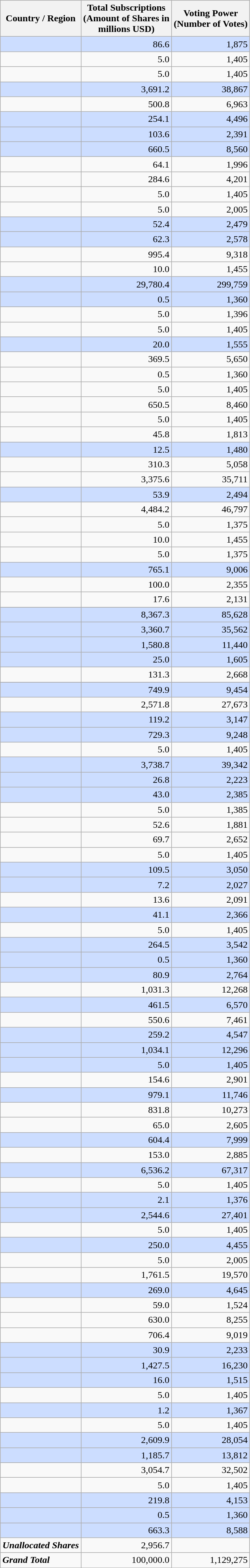<table class="wikitable sortable static-row-numbers" style="text-align:right;">
<tr>
<th>Country / Region</th>
<th>Total Subscriptions<br>(Amount of Shares in<br> millions USD)</th>
<th>Voting Power<br>(Number of Votes)</th>
</tr>
<tr style="background:#CDF">
<td align=left></td>
<td>86.6</td>
<td>1,875</td>
</tr>
<tr>
<td align=left></td>
<td>5.0</td>
<td>1,405</td>
</tr>
<tr>
<td align=left></td>
<td>5.0</td>
<td>1,405</td>
</tr>
<tr style="background:#CDF">
<td align=left><strong></strong></td>
<td>3,691.2</td>
<td>38,867</td>
</tr>
<tr>
<td align=left></td>
<td>500.8</td>
<td>6,963</td>
</tr>
<tr style="background:#CDF">
<td align=left></td>
<td>254.1</td>
<td>4,496</td>
</tr>
<tr style="background:#CDF">
<td align=left></td>
<td>103.6</td>
<td>2,391</td>
</tr>
<tr style="background:#CDF">
<td align=left></td>
<td>660.5</td>
<td>8,560</td>
</tr>
<tr>
<td align=left></td>
<td>64.1</td>
<td>1,996</td>
</tr>
<tr>
<td align=left></td>
<td>284.6</td>
<td>4,201</td>
</tr>
<tr>
<td align=left></td>
<td>5.0</td>
<td>1,405</td>
</tr>
<tr>
<td align=left></td>
<td>5.0</td>
<td>2,005</td>
</tr>
<tr style="background:#CDF">
<td align=left></td>
<td>52.4</td>
<td>2,479</td>
</tr>
<tr style="background:#CDF">
<td align=left></td>
<td>62.3</td>
<td>2,578</td>
</tr>
<tr>
<td align=left></td>
<td>995.4</td>
<td>9,318</td>
</tr>
<tr>
<td align=left></td>
<td>10.0</td>
<td>1,455</td>
</tr>
<tr style="background:#CDF">
<td align=left><strong></strong></td>
<td>29,780.4</td>
<td>299,759</td>
</tr>
<tr style="background:#CDF">
<td align=left></td>
<td>0.5</td>
<td>1,360</td>
</tr>
<tr>
<td align=left></td>
<td>5.0</td>
<td>1,396</td>
</tr>
<tr>
<td align=left></td>
<td>5.0</td>
<td>1,405</td>
</tr>
<tr style="background:#CDF">
<td align=left></td>
<td>20.0</td>
<td>1,555</td>
</tr>
<tr>
<td align=left></td>
<td>369.5</td>
<td>5,650</td>
</tr>
<tr>
<td align=left></td>
<td>0.5</td>
<td>1,360</td>
</tr>
<tr>
<td align=left></td>
<td>5.0</td>
<td>1,405</td>
</tr>
<tr>
<td align=left></td>
<td>650.5</td>
<td>8,460</td>
</tr>
<tr>
<td align=left></td>
<td>5.0</td>
<td>1,405</td>
</tr>
<tr>
<td align=left></td>
<td>45.8</td>
<td>1,813</td>
</tr>
<tr style="background:#CDF">
<td align=left></td>
<td>12.5</td>
<td>1,480</td>
</tr>
<tr>
<td align=left></td>
<td>310.3</td>
<td>5,058</td>
</tr>
<tr>
<td align=left><strong></strong></td>
<td>3,375.6</td>
<td>35,711</td>
</tr>
<tr style="background:#CDF">
<td align=left></td>
<td>53.9</td>
<td>2,494</td>
</tr>
<tr>
<td align=left><strong></strong></td>
<td>4,484.2</td>
<td>46,797</td>
</tr>
<tr>
<td align=left></td>
<td>5.0</td>
<td>1,375</td>
</tr>
<tr>
<td align=left></td>
<td>10.0</td>
<td>1,455</td>
</tr>
<tr>
<td align=left></td>
<td>5.0</td>
<td>1,375</td>
</tr>
<tr style="background:#CDF">
<td align=left></td>
<td>765.1</td>
<td>9,006</td>
</tr>
<tr>
<td align=left></td>
<td>100.0</td>
<td>2,355</td>
</tr>
<tr>
<td align=left></td>
<td>17.6</td>
<td>2,131</td>
</tr>
<tr>
</tr>
<tr style="background:#CDF">
<td align=left><strong></strong></td>
<td>8,367.3</td>
<td>85,628</td>
</tr>
<tr style="background:#CDF">
<td align=left><strong></strong></td>
<td>3,360.7</td>
<td>35,562</td>
</tr>
<tr style="background:#CDF">
<td align=left></td>
<td>1,580.8</td>
<td>11,440</td>
</tr>
<tr style="background:#CDF">
<td align=left></td>
<td>25.0</td>
<td>1,605</td>
</tr>
<tr>
<td align=left></td>
<td>131.3</td>
<td>2,668</td>
</tr>
<tr>
</tr>
<tr style="background:#CDF">
<td align=left></td>
<td>749.9</td>
<td>9,454</td>
</tr>
<tr>
<td align=left><strong></strong></td>
<td>2,571.8</td>
<td>27,673</td>
</tr>
<tr style="background:#CDF">
<td align=left></td>
<td>119.2</td>
<td>3,147</td>
</tr>
<tr style="background:#CDF">
<td align=left></td>
<td>729.3</td>
<td>9,248</td>
</tr>
<tr>
<td align=left></td>
<td>5.0</td>
<td>1,405</td>
</tr>
<tr style="background:#CDF">
<td align=left><strong></strong></td>
<td>3,738.7</td>
<td>39,342</td>
</tr>
<tr style="background:#CDF">
<td align=left></td>
<td>26.8</td>
<td>2,223</td>
</tr>
<tr style="background:#CDF">
<td align=left></td>
<td>43.0</td>
<td>2,385</td>
</tr>
<tr>
<td align=left></td>
<td>5.0</td>
<td>1,385</td>
</tr>
<tr>
<td align=left></td>
<td>52.6</td>
<td>1,881</td>
</tr>
<tr>
<td align=left></td>
<td>69.7</td>
<td>2,652</td>
</tr>
<tr>
<td align=left></td>
<td>5.0</td>
<td>1,405</td>
</tr>
<tr style="background:#CDF">
<td align=left></td>
<td>109.5</td>
<td>3,050</td>
</tr>
<tr style="background:#CDF">
<td align=left></td>
<td>7.2</td>
<td>2,027</td>
</tr>
<tr>
<td align=left></td>
<td>13.6</td>
<td>2,091</td>
</tr>
<tr style="background:#CDF">
<td align=left></td>
<td>41.1</td>
<td>2,366</td>
</tr>
<tr>
<td align=left></td>
<td>5.0</td>
<td>1,405</td>
</tr>
<tr style="background:#CDF">
<td align=left></td>
<td>264.5</td>
<td>3,542</td>
</tr>
<tr style="background:#CDF">
<td align=left></td>
<td>0.5</td>
<td>1,360</td>
</tr>
<tr style="background:#CDF">
<td align=left></td>
<td>80.9</td>
<td>2,764</td>
</tr>
<tr>
<td align=left></td>
<td>1,031.3</td>
<td>12,268</td>
</tr>
<tr style="background:#CDF">
<td align=left></td>
<td>461.5</td>
<td>6,570</td>
</tr>
<tr>
<td align=left></td>
<td>550.6</td>
<td>7,461</td>
</tr>
<tr style="background:#CDF">
<td align=left></td>
<td>259.2</td>
<td>4,547</td>
</tr>
<tr style="background:#CDF">
<td align=left></td>
<td>1,034.1</td>
<td>12,296</td>
</tr>
<tr style="background:#CDF">
<td align=left></td>
<td>5.0</td>
<td>1,405</td>
</tr>
<tr>
<td align=left></td>
<td>154.6</td>
<td>2,901</td>
</tr>
<tr style="background:#CDF">
<td align=left></td>
<td>979.1</td>
<td>11,746</td>
</tr>
<tr>
<td align=left></td>
<td>831.8</td>
<td>10,273</td>
</tr>
<tr>
<td align=left></td>
<td>65.0</td>
<td>2,605</td>
</tr>
<tr style="background:#CDF">
<td align=left></td>
<td>604.4</td>
<td>7,999</td>
</tr>
<tr>
<td align=left></td>
<td>153.0</td>
<td>2,885</td>
</tr>
<tr style="background:#CDF">
<td align=left><strong></strong></td>
<td>6,536.2</td>
<td>67,317</td>
</tr>
<tr>
<td align=left></td>
<td>5.0</td>
<td>1,405</td>
</tr>
<tr style="background:#CDF">
<td align=left></td>
<td>2.1</td>
<td>1,376</td>
</tr>
<tr style="background:#CDF">
<td align=left><strong></strong></td>
<td>2,544.6</td>
<td>27,401</td>
</tr>
<tr>
<td align=left></td>
<td>5.0</td>
<td>1,405</td>
</tr>
<tr style="background:#CDF">
<td align=left></td>
<td>250.0</td>
<td>4,455</td>
</tr>
<tr>
<td align=left></td>
<td>5.0</td>
<td>2,005</td>
</tr>
<tr>
<td align=left></td>
<td>1,761.5</td>
<td>19,570</td>
</tr>
<tr style="background:#CDF">
<td align=left></td>
<td>269.0</td>
<td>4,645</td>
</tr>
<tr>
<td align=left></td>
<td>59.0</td>
<td>1,524</td>
</tr>
<tr>
<td align=left></td>
<td>630.0</td>
<td>8,255</td>
</tr>
<tr>
<td align=left></td>
<td>706.4</td>
<td>9,019</td>
</tr>
<tr style="background:#CDF">
<td align=left></td>
<td>30.9</td>
<td>2,233</td>
</tr>
<tr style="background:#CDF">
<td align=left></td>
<td>1,427.5</td>
<td>16,230</td>
</tr>
<tr style="background:#CDF">
<td align=left></td>
<td>16.0</td>
<td>1,515</td>
</tr>
<tr>
<td align=left></td>
<td>5.0</td>
<td>1,405</td>
</tr>
<tr style="background:#CDF">
<td align=left></td>
<td>1.2</td>
<td>1,367</td>
</tr>
<tr>
<td align=left></td>
<td>5.0</td>
<td>1,405</td>
</tr>
<tr style="background:#CDF">
<td align=left><strong></strong></td>
<td>2,609.9</td>
<td>28,054</td>
</tr>
<tr style="background:#CDF">
<td align=left></td>
<td>1,185.7</td>
<td>13,812</td>
</tr>
<tr>
<td align=left><strong></strong></td>
<td>3,054.7</td>
<td>32,502</td>
</tr>
<tr>
<td align=left></td>
<td>5.0</td>
<td>1,405</td>
</tr>
<tr style="background:#CDF">
<td align=left></td>
<td>219.8</td>
<td>4,153</td>
</tr>
<tr style="background:#CDF">
<td align=left></td>
<td>0.5</td>
<td>1,360</td>
</tr>
<tr style="background:#CDF">
<td align=left></td>
<td>663.3</td>
<td>8,588</td>
</tr>
<tr class="sortbottom">
<td align=left><strong><em>Unallocated Shares</em></strong></td>
<td>2,956.7</td>
<td></td>
</tr>
<tr class="sortbottom">
<td align=left><strong><em>Grand Total</em></strong></td>
<td>100,000.0</td>
<td>1,129,275</td>
</tr>
</table>
